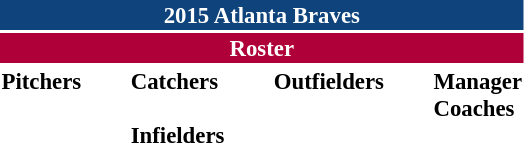<table class="toccolours" style="font-size: 95%;">
<tr>
<th colspan="10" style="background:#0f437c; color:#fff; text-align:center;">2015 Atlanta Braves</th>
</tr>
<tr>
<td colspan="10" style="background:#af0039; color:white; text-align:center;"><strong>Roster</strong></td>
</tr>
<tr>
<td valign="top"><strong>Pitchers</strong><br>


































</td>
<td style="width:25px;"></td>
<td valign="top"><strong>Catchers</strong><br>

<br><strong>Infielders</strong>












</td>
<td style="width:25px;"></td>
<td valign="top"><strong>Outfielders</strong><br>






</td>
<td style="width:25px;"></td>
<td valign="top"><strong>Manager</strong><br>
<strong>Coaches</strong>
 
 
 
 
 
 
 
 
 </td>
</tr>
</table>
